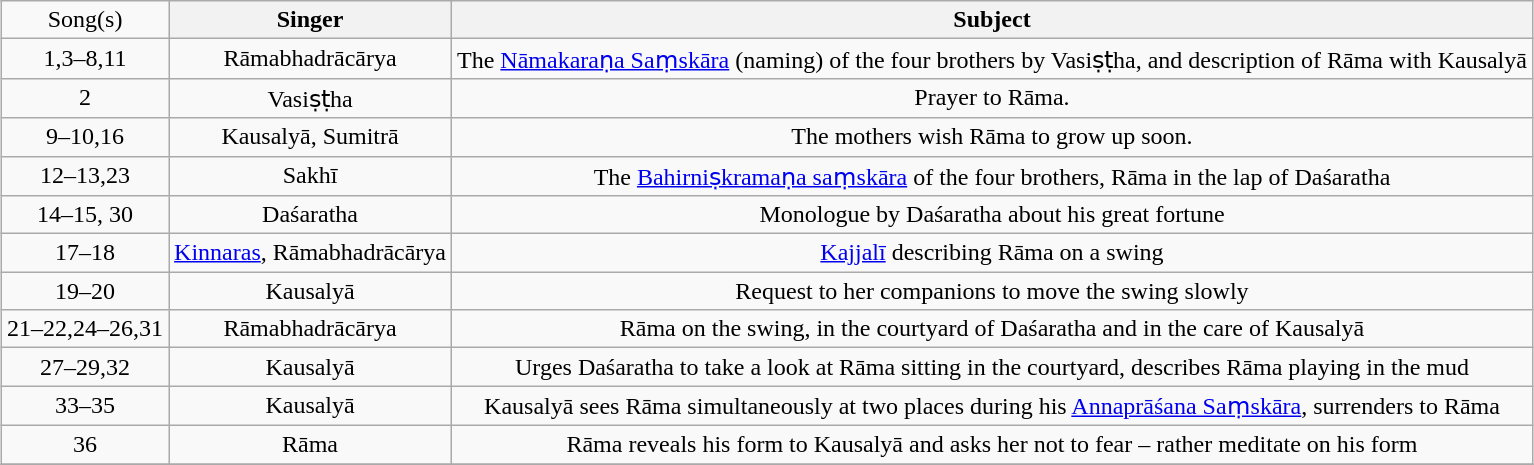<table class="wikitable" style="margin: 1em auto; text-align:center;" align="center">
<tr>
<td scope="row">Song(s)</td>
<th scope="col">Singer</th>
<th scope="col">Subject</th>
</tr>
<tr>
<td>1,3–8,11</td>
<td>Rāmabhadrācārya</td>
<td>The <a href='#'>Nāmakaraṇa Saṃskāra</a> (naming) of the four brothers by Vasiṣṭha, and description of Rāma with Kausalyā</td>
</tr>
<tr>
<td>2</td>
<td>Vasiṣṭha</td>
<td>Prayer to Rāma.</td>
</tr>
<tr>
<td>9–10,16</td>
<td>Kausalyā, Sumitrā</td>
<td>The mothers wish Rāma to grow up soon.</td>
</tr>
<tr>
<td>12–13,23</td>
<td>Sakhī</td>
<td>The <a href='#'>Bahirniṣkramaṇa saṃskāra</a> of the four brothers, Rāma in the lap of Daśaratha</td>
</tr>
<tr>
<td>14–15, 30</td>
<td>Daśaratha</td>
<td>Monologue by Daśaratha about his great fortune</td>
</tr>
<tr>
<td>17–18</td>
<td><a href='#'>Kinnaras</a>, Rāmabhadrācārya</td>
<td><a href='#'>Kajjalī</a> describing Rāma on a swing</td>
</tr>
<tr>
<td>19–20</td>
<td>Kausalyā</td>
<td>Request to her companions to move the swing slowly</td>
</tr>
<tr>
<td>21–22,24–26,31</td>
<td>Rāmabhadrācārya</td>
<td>Rāma on the swing, in the courtyard of Daśaratha and in the care of Kausalyā</td>
</tr>
<tr>
<td>27–29,32</td>
<td>Kausalyā</td>
<td>Urges Daśaratha to take a look at Rāma sitting in the courtyard, describes Rāma playing in the mud</td>
</tr>
<tr>
<td>33–35</td>
<td>Kausalyā</td>
<td>Kausalyā sees Rāma simultaneously at two places during his <a href='#'>Annaprāśana Saṃskāra</a>, surrenders to Rāma</td>
</tr>
<tr>
<td>36</td>
<td>Rāma</td>
<td>Rāma reveals his form to Kausalyā and asks her not to fear – rather meditate on his form</td>
</tr>
<tr>
</tr>
</table>
